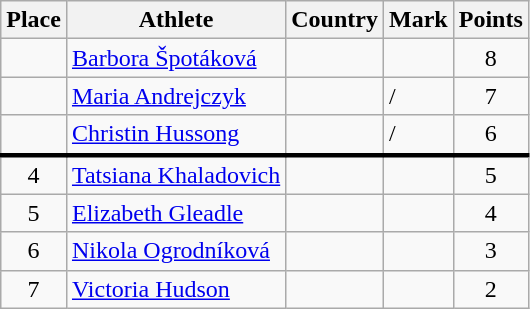<table class="wikitable">
<tr>
<th>Place</th>
<th>Athlete</th>
<th>Country</th>
<th>Mark</th>
<th>Points</th>
</tr>
<tr>
<td align=center></td>
<td><a href='#'>Barbora Špotáková</a></td>
<td></td>
<td></td>
<td align=center>8</td>
</tr>
<tr>
<td align=center></td>
<td><a href='#'>Maria Andrejczyk</a></td>
<td></td>
<td> /<br><em></em></td>
<td align=center>7</td>
</tr>
<tr>
<td align=center></td>
<td><a href='#'>Christin Hussong</a></td>
<td></td>
<td> /<br><em></em></td>
<td align=center>6</td>
</tr>
<tr style="border-top:3px solid black;">
<td align=center>4</td>
<td><a href='#'>Tatsiana Khaladovich</a></td>
<td></td>
<td></td>
<td align=center>5</td>
</tr>
<tr>
<td align=center>5</td>
<td><a href='#'>Elizabeth Gleadle</a></td>
<td></td>
<td></td>
<td align=center>4</td>
</tr>
<tr>
<td align=center>6</td>
<td><a href='#'>Nikola Ogrodníková</a></td>
<td></td>
<td></td>
<td align=center>3</td>
</tr>
<tr>
<td align=center>7</td>
<td><a href='#'>Victoria Hudson</a></td>
<td></td>
<td></td>
<td align=center>2</td>
</tr>
</table>
